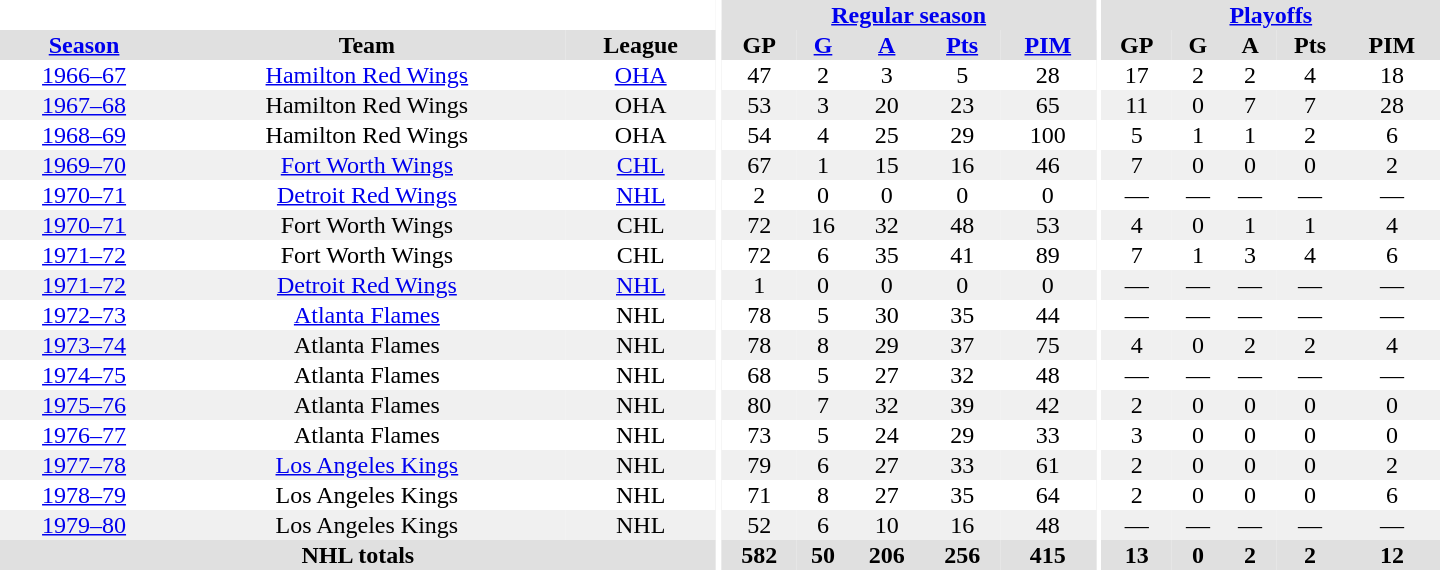<table border="0" cellpadding="1" cellspacing="0" style="text-align:center; width:60em">
<tr bgcolor="#e0e0e0">
<th colspan="3" bgcolor="#ffffff"></th>
<th rowspan="100" bgcolor="#ffffff"></th>
<th colspan="5"><a href='#'>Regular season</a></th>
<th rowspan="100" bgcolor="#ffffff"></th>
<th colspan="5"><a href='#'>Playoffs</a></th>
</tr>
<tr bgcolor="#e0e0e0">
<th><a href='#'>Season</a></th>
<th>Team</th>
<th>League</th>
<th>GP</th>
<th><a href='#'>G</a></th>
<th><a href='#'>A</a></th>
<th><a href='#'>Pts</a></th>
<th><a href='#'>PIM</a></th>
<th>GP</th>
<th>G</th>
<th>A</th>
<th>Pts</th>
<th>PIM</th>
</tr>
<tr>
<td><a href='#'>1966–67</a></td>
<td><a href='#'>Hamilton Red Wings</a></td>
<td><a href='#'>OHA</a></td>
<td>47</td>
<td>2</td>
<td>3</td>
<td>5</td>
<td>28</td>
<td>17</td>
<td>2</td>
<td>2</td>
<td>4</td>
<td>18</td>
</tr>
<tr bgcolor="#f0f0f0">
<td><a href='#'>1967–68</a></td>
<td>Hamilton Red Wings</td>
<td>OHA</td>
<td>53</td>
<td>3</td>
<td>20</td>
<td>23</td>
<td>65</td>
<td>11</td>
<td>0</td>
<td>7</td>
<td>7</td>
<td>28</td>
</tr>
<tr>
<td><a href='#'>1968–69</a></td>
<td>Hamilton Red Wings</td>
<td>OHA</td>
<td>54</td>
<td>4</td>
<td>25</td>
<td>29</td>
<td>100</td>
<td>5</td>
<td>1</td>
<td>1</td>
<td>2</td>
<td>6</td>
</tr>
<tr bgcolor="#f0f0f0">
<td><a href='#'>1969–70</a></td>
<td><a href='#'>Fort Worth Wings</a></td>
<td><a href='#'>CHL</a></td>
<td>67</td>
<td>1</td>
<td>15</td>
<td>16</td>
<td>46</td>
<td>7</td>
<td>0</td>
<td>0</td>
<td>0</td>
<td>2</td>
</tr>
<tr>
<td><a href='#'>1970–71</a></td>
<td><a href='#'>Detroit Red Wings</a></td>
<td><a href='#'>NHL</a></td>
<td>2</td>
<td>0</td>
<td>0</td>
<td>0</td>
<td>0</td>
<td>—</td>
<td>—</td>
<td>—</td>
<td>—</td>
<td>—</td>
</tr>
<tr bgcolor="#f0f0f0">
<td><a href='#'>1970–71</a></td>
<td>Fort Worth Wings</td>
<td>CHL</td>
<td>72</td>
<td>16</td>
<td>32</td>
<td>48</td>
<td>53</td>
<td>4</td>
<td>0</td>
<td>1</td>
<td>1</td>
<td>4</td>
</tr>
<tr>
<td><a href='#'>1971–72</a></td>
<td>Fort Worth Wings</td>
<td>CHL</td>
<td>72</td>
<td>6</td>
<td>35</td>
<td>41</td>
<td>89</td>
<td>7</td>
<td>1</td>
<td>3</td>
<td>4</td>
<td>6</td>
</tr>
<tr bgcolor="#f0f0f0">
<td><a href='#'>1971–72</a></td>
<td><a href='#'>Detroit Red Wings</a></td>
<td><a href='#'>NHL</a></td>
<td>1</td>
<td>0</td>
<td>0</td>
<td>0</td>
<td>0</td>
<td>—</td>
<td>—</td>
<td>—</td>
<td>—</td>
<td>—</td>
</tr>
<tr>
<td><a href='#'>1972–73</a></td>
<td><a href='#'>Atlanta Flames</a></td>
<td>NHL</td>
<td>78</td>
<td>5</td>
<td>30</td>
<td>35</td>
<td>44</td>
<td>—</td>
<td>—</td>
<td>—</td>
<td>—</td>
<td>—</td>
</tr>
<tr bgcolor="#f0f0f0">
<td><a href='#'>1973–74</a></td>
<td>Atlanta Flames</td>
<td>NHL</td>
<td>78</td>
<td>8</td>
<td>29</td>
<td>37</td>
<td>75</td>
<td>4</td>
<td>0</td>
<td>2</td>
<td>2</td>
<td>4</td>
</tr>
<tr>
<td><a href='#'>1974–75</a></td>
<td>Atlanta Flames</td>
<td>NHL</td>
<td>68</td>
<td>5</td>
<td>27</td>
<td>32</td>
<td>48</td>
<td>—</td>
<td>—</td>
<td>—</td>
<td>—</td>
<td>—</td>
</tr>
<tr bgcolor="#f0f0f0">
<td><a href='#'>1975–76</a></td>
<td>Atlanta Flames</td>
<td>NHL</td>
<td>80</td>
<td>7</td>
<td>32</td>
<td>39</td>
<td>42</td>
<td>2</td>
<td>0</td>
<td>0</td>
<td>0</td>
<td>0</td>
</tr>
<tr>
<td><a href='#'>1976–77</a></td>
<td>Atlanta Flames</td>
<td>NHL</td>
<td>73</td>
<td>5</td>
<td>24</td>
<td>29</td>
<td>33</td>
<td>3</td>
<td>0</td>
<td>0</td>
<td>0</td>
<td>0</td>
</tr>
<tr bgcolor="#f0f0f0">
<td><a href='#'>1977–78</a></td>
<td><a href='#'>Los Angeles Kings</a></td>
<td>NHL</td>
<td>79</td>
<td>6</td>
<td>27</td>
<td>33</td>
<td>61</td>
<td>2</td>
<td>0</td>
<td>0</td>
<td>0</td>
<td>2</td>
</tr>
<tr>
<td><a href='#'>1978–79</a></td>
<td>Los Angeles Kings</td>
<td>NHL</td>
<td>71</td>
<td>8</td>
<td>27</td>
<td>35</td>
<td>64</td>
<td>2</td>
<td>0</td>
<td>0</td>
<td>0</td>
<td>6</td>
</tr>
<tr bgcolor="#f0f0f0">
<td><a href='#'>1979–80</a></td>
<td>Los Angeles Kings</td>
<td>NHL</td>
<td>52</td>
<td>6</td>
<td>10</td>
<td>16</td>
<td>48</td>
<td>—</td>
<td>—</td>
<td>—</td>
<td>—</td>
<td>—</td>
</tr>
<tr bgcolor="#e0e0e0">
<th colspan="3">NHL totals</th>
<th>582</th>
<th>50</th>
<th>206</th>
<th>256</th>
<th>415</th>
<th>13</th>
<th>0</th>
<th>2</th>
<th>2</th>
<th>12</th>
</tr>
</table>
